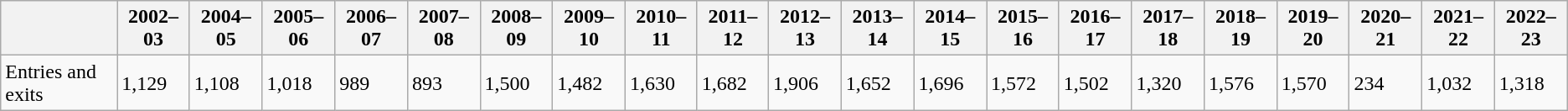<table class="wikitable">
<tr>
<th></th>
<th>2002–03</th>
<th>2004–05</th>
<th>2005–06</th>
<th>2006–07</th>
<th>2007–08</th>
<th>2008–09</th>
<th>2009–10</th>
<th>2010–11</th>
<th>2011–12</th>
<th>2012–13</th>
<th>2013–14</th>
<th>2014–15</th>
<th>2015–16</th>
<th>2016–17</th>
<th>2017–18</th>
<th>2018–19</th>
<th>2019–20</th>
<th>2020–21</th>
<th>2021–22</th>
<th>2022–23</th>
</tr>
<tr>
<td>Entries and exits</td>
<td>1,129</td>
<td>1,108</td>
<td>1,018</td>
<td>989</td>
<td>893</td>
<td>1,500</td>
<td>1,482</td>
<td>1,630</td>
<td>1,682</td>
<td>1,906</td>
<td>1,652</td>
<td>1,696</td>
<td>1,572</td>
<td>1,502</td>
<td>1,320</td>
<td>1,576</td>
<td>1,570</td>
<td>234</td>
<td>1,032</td>
<td>1,318</td>
</tr>
</table>
